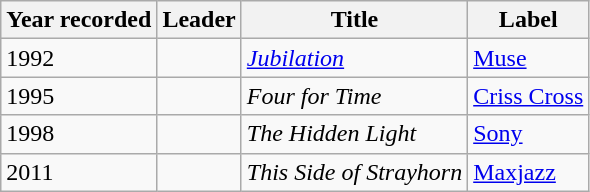<table class="wikitable sortable">
<tr>
<th>Year recorded</th>
<th>Leader</th>
<th>Title</th>
<th>Label</th>
</tr>
<tr>
<td>1992</td>
<td></td>
<td><em><a href='#'>Jubilation</a></em></td>
<td><a href='#'>Muse</a></td>
</tr>
<tr>
<td>1995</td>
<td></td>
<td><em>Four for Time</em></td>
<td><a href='#'>Criss Cross</a></td>
</tr>
<tr>
<td>1998</td>
<td></td>
<td><em>The Hidden Light</em></td>
<td><a href='#'>Sony</a></td>
</tr>
<tr>
<td>2011</td>
<td></td>
<td><em>This Side of Strayhorn</em></td>
<td><a href='#'>Maxjazz</a></td>
</tr>
</table>
